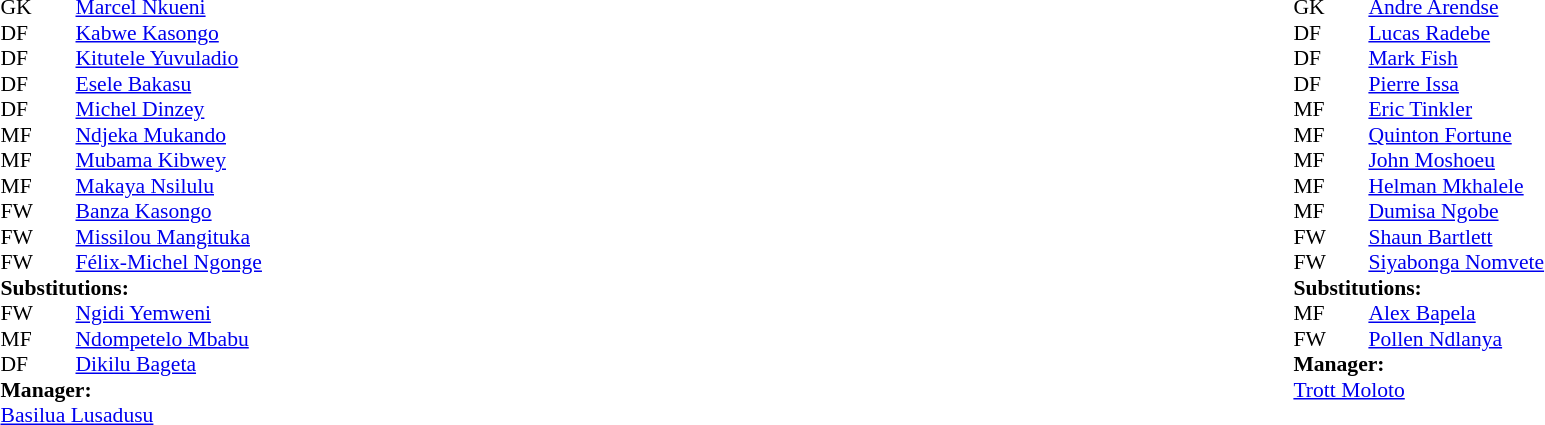<table width="100%">
<tr>
<td valign="top" width="50%"><br><table style="font-size: 90%" cellspacing="0" cellpadding="0">
<tr>
<th width="25"></th>
<th width="25"></th>
</tr>
<tr>
<td>GK</td>
<td></td>
<td><a href='#'>Marcel Nkueni</a></td>
</tr>
<tr>
<td>DF</td>
<td></td>
<td><a href='#'>Kabwe Kasongo</a></td>
</tr>
<tr>
<td>DF</td>
<td></td>
<td><a href='#'>Kitutele Yuvuladio</a></td>
</tr>
<tr>
<td>DF</td>
<td></td>
<td><a href='#'>Esele Bakasu</a></td>
</tr>
<tr>
<td>DF</td>
<td></td>
<td><a href='#'>Michel Dinzey</a></td>
</tr>
<tr>
<td>MF</td>
<td></td>
<td><a href='#'>Ndjeka Mukando</a></td>
</tr>
<tr>
<td>MF</td>
<td></td>
<td><a href='#'>Mubama Kibwey</a></td>
<td></td>
<td></td>
</tr>
<tr>
<td>MF</td>
<td></td>
<td><a href='#'>Makaya Nsilulu</a></td>
<td></td>
<td></td>
</tr>
<tr>
<td>FW</td>
<td></td>
<td><a href='#'>Banza Kasongo</a></td>
</tr>
<tr>
<td>FW</td>
<td></td>
<td><a href='#'>Missilou Mangituka</a></td>
<td></td>
<td></td>
</tr>
<tr>
<td>FW</td>
<td></td>
<td><a href='#'>Félix-Michel Ngonge</a></td>
</tr>
<tr>
<td colspan=3><strong>Substitutions:</strong></td>
</tr>
<tr>
<td>FW</td>
<td></td>
<td><a href='#'>Ngidi Yemweni</a></td>
<td></td>
<td></td>
</tr>
<tr>
<td>MF</td>
<td></td>
<td><a href='#'>Ndompetelo Mbabu</a></td>
<td></td>
<td></td>
</tr>
<tr>
<td>DF</td>
<td></td>
<td><a href='#'>Dikilu Bageta</a></td>
<td></td>
<td></td>
</tr>
<tr>
<td colspan=3><strong>Manager:</strong></td>
</tr>
<tr>
<td colspan=3> <a href='#'>Basilua Lusadusu</a></td>
</tr>
</table>
</td>
<td valign="top"></td>
<td valign="top" width="50%"><br><table style="font-size: 90%" cellspacing="0" cellpadding="0" align="center">
<tr>
<th width=25></th>
<th width=25></th>
</tr>
<tr>
<td>GK</td>
<td></td>
<td><a href='#'>Andre Arendse</a></td>
</tr>
<tr>
<td>DF</td>
<td></td>
<td><a href='#'>Lucas Radebe</a></td>
</tr>
<tr>
<td>DF</td>
<td></td>
<td><a href='#'>Mark Fish</a></td>
</tr>
<tr>
<td>DF</td>
<td></td>
<td><a href='#'>Pierre Issa</a></td>
</tr>
<tr>
<td>MF</td>
<td></td>
<td><a href='#'>Eric Tinkler</a></td>
</tr>
<tr>
<td>MF</td>
<td></td>
<td><a href='#'>Quinton Fortune</a></td>
</tr>
<tr>
<td>MF</td>
<td></td>
<td><a href='#'>John Moshoeu</a></td>
<td></td>
<td></td>
</tr>
<tr>
<td>MF</td>
<td></td>
<td><a href='#'>Helman Mkhalele</a></td>
</tr>
<tr>
<td>MF</td>
<td></td>
<td><a href='#'>Dumisa Ngobe</a></td>
</tr>
<tr>
<td>FW</td>
<td></td>
<td><a href='#'>Shaun Bartlett</a></td>
<td></td>
<td></td>
</tr>
<tr>
<td>FW</td>
<td></td>
<td><a href='#'>Siyabonga Nomvete</a></td>
</tr>
<tr>
<td colspan=3><strong>Substitutions:</strong></td>
</tr>
<tr>
<td>MF</td>
<td></td>
<td><a href='#'>Alex Bapela</a></td>
<td></td>
<td></td>
</tr>
<tr>
<td>FW</td>
<td></td>
<td><a href='#'>Pollen Ndlanya</a></td>
<td></td>
<td></td>
</tr>
<tr>
<td colspan=3><strong>Manager:</strong></td>
</tr>
<tr>
<td colspan=3> <a href='#'>Trott Moloto</a></td>
</tr>
</table>
</td>
</tr>
</table>
